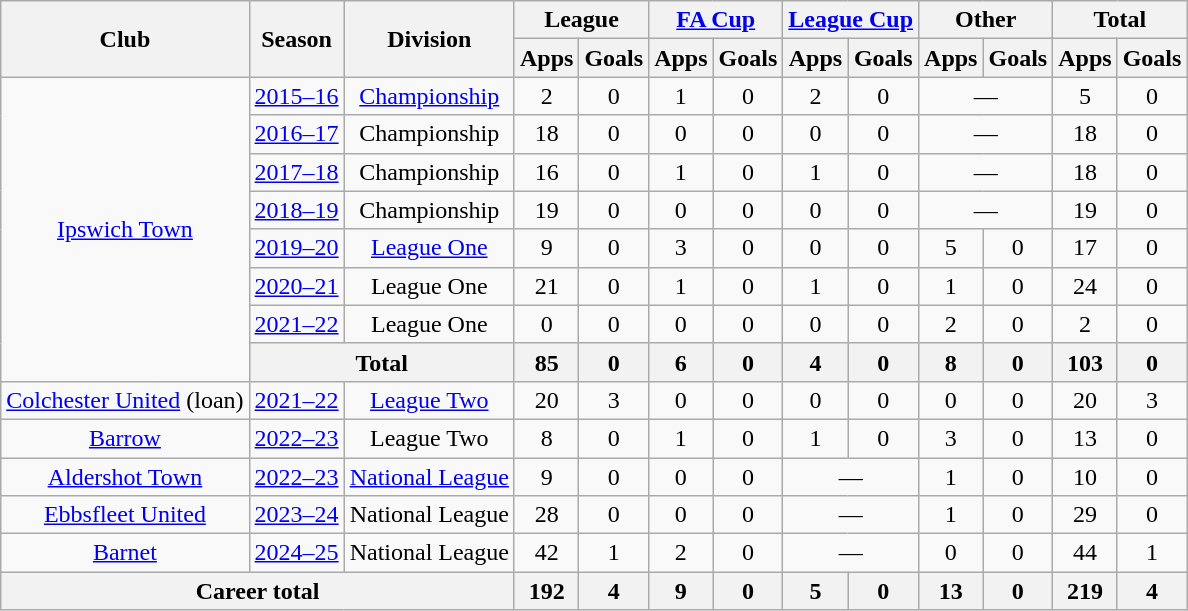<table class="wikitable" style="text-align: center;">
<tr>
<th rowspan="2">Club</th>
<th rowspan="2">Season</th>
<th rowspan="2">Division</th>
<th colspan="2">League</th>
<th colspan="2"><a href='#'>FA Cup</a></th>
<th colspan="2"><a href='#'>League Cup</a></th>
<th colspan="2">Other</th>
<th colspan="2">Total</th>
</tr>
<tr>
<th>Apps</th>
<th>Goals</th>
<th>Apps</th>
<th>Goals</th>
<th>Apps</th>
<th>Goals</th>
<th>Apps</th>
<th>Goals</th>
<th>Apps</th>
<th>Goals</th>
</tr>
<tr>
<td rowspan="8"><a href='#'>Ipswich Town</a></td>
<td><a href='#'>2015–16</a></td>
<td><a href='#'>Championship</a></td>
<td>2</td>
<td>0</td>
<td>1</td>
<td>0</td>
<td>2</td>
<td>0</td>
<td colspan="2">—</td>
<td>5</td>
<td>0</td>
</tr>
<tr>
<td><a href='#'>2016–17</a></td>
<td>Championship</td>
<td>18</td>
<td>0</td>
<td>0</td>
<td>0</td>
<td>0</td>
<td>0</td>
<td colspan="2">—</td>
<td>18</td>
<td>0</td>
</tr>
<tr>
<td><a href='#'>2017–18</a></td>
<td>Championship</td>
<td>16</td>
<td>0</td>
<td>1</td>
<td>0</td>
<td>1</td>
<td>0</td>
<td colspan="2">—</td>
<td>18</td>
<td>0</td>
</tr>
<tr>
<td><a href='#'>2018–19</a></td>
<td>Championship</td>
<td>19</td>
<td>0</td>
<td>0</td>
<td>0</td>
<td>0</td>
<td>0</td>
<td colspan="2">—</td>
<td>19</td>
<td>0</td>
</tr>
<tr>
<td><a href='#'>2019–20</a></td>
<td><a href='#'>League One</a></td>
<td>9</td>
<td>0</td>
<td>3</td>
<td>0</td>
<td>0</td>
<td>0</td>
<td>5</td>
<td>0</td>
<td>17</td>
<td>0</td>
</tr>
<tr>
<td><a href='#'>2020–21</a></td>
<td>League One</td>
<td>21</td>
<td>0</td>
<td>1</td>
<td>0</td>
<td>1</td>
<td>0</td>
<td>1</td>
<td>0</td>
<td>24</td>
<td>0</td>
</tr>
<tr>
<td><a href='#'>2021–22</a></td>
<td>League One</td>
<td>0</td>
<td>0</td>
<td>0</td>
<td>0</td>
<td>0</td>
<td>0</td>
<td>2</td>
<td>0</td>
<td>2</td>
<td>0</td>
</tr>
<tr>
<th colspan=2>Total</th>
<th>85</th>
<th>0</th>
<th>6</th>
<th>0</th>
<th>4</th>
<th>0</th>
<th>8</th>
<th>0</th>
<th>103</th>
<th>0</th>
</tr>
<tr>
<td><a href='#'>Colchester United</a> (loan)</td>
<td><a href='#'>2021–22</a></td>
<td><a href='#'>League Two</a></td>
<td>20</td>
<td>3</td>
<td>0</td>
<td>0</td>
<td>0</td>
<td>0</td>
<td>0</td>
<td>0</td>
<td>20</td>
<td>3</td>
</tr>
<tr>
<td><a href='#'>Barrow</a></td>
<td><a href='#'>2022–23</a></td>
<td>League Two</td>
<td>8</td>
<td>0</td>
<td>1</td>
<td>0</td>
<td>1</td>
<td>0</td>
<td>3</td>
<td>0</td>
<td>13</td>
<td>0</td>
</tr>
<tr>
<td><a href='#'>Aldershot Town</a></td>
<td><a href='#'>2022–23</a></td>
<td><a href='#'>National League</a></td>
<td>9</td>
<td>0</td>
<td>0</td>
<td>0</td>
<td colspan="2">—</td>
<td>1</td>
<td>0</td>
<td>10</td>
<td>0</td>
</tr>
<tr>
<td><a href='#'>Ebbsfleet United</a></td>
<td><a href='#'>2023–24</a></td>
<td>National League</td>
<td>28</td>
<td>0</td>
<td>0</td>
<td>0</td>
<td colspan="2">—</td>
<td>1</td>
<td>0</td>
<td>29</td>
<td>0</td>
</tr>
<tr>
<td><a href='#'>Barnet</a></td>
<td><a href='#'>2024–25</a></td>
<td>National League</td>
<td>42</td>
<td>1</td>
<td>2</td>
<td>0</td>
<td colspan="2">—</td>
<td>0</td>
<td>0</td>
<td>44</td>
<td>1</td>
</tr>
<tr>
<th colspan="3">Career total</th>
<th>192</th>
<th>4</th>
<th>9</th>
<th>0</th>
<th>5</th>
<th>0</th>
<th>13</th>
<th>0</th>
<th>219</th>
<th>4</th>
</tr>
</table>
